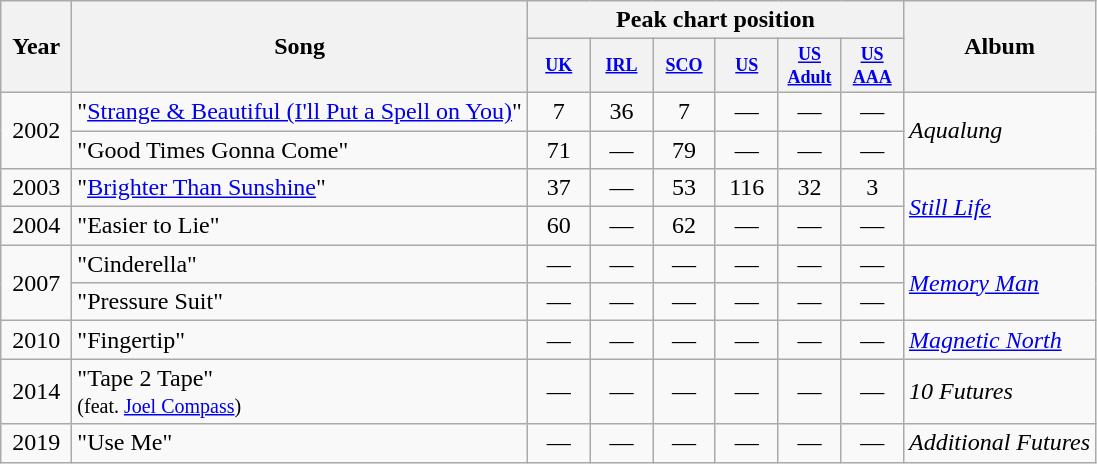<table class="wikitable">
<tr>
<th rowspan=2 width="40">Year</th>
<th rowspan=2>Song</th>
<th colspan=6>Peak chart position</th>
<th rowspan=2>Album</th>
</tr>
<tr>
<th style="width:3em;font-size:75%"><a href='#'>UK</a><br></th>
<th style="width:3em;font-size:75%"><a href='#'>IRL</a><br></th>
<th style="width:3em;font-size:75%"><a href='#'>SCO</a><br></th>
<th style="width:3em;font-size:75%"><a href='#'>US</a><br></th>
<th style="width:3em;font-size:75%"><a href='#'>US<br>Adult</a><br></th>
<th style="width:3em;font-size:75%"><a href='#'>US<br>AAA</a><br></th>
</tr>
<tr>
<td align="center" rowspan=2>2002</td>
<td>"<a href='#'>Strange & Beautiful (I'll Put a Spell on You)</a>"</td>
<td align="center">7</td>
<td align="center">36</td>
<td align="center">7</td>
<td align="center">—</td>
<td align="center">—</td>
<td align="center">—</td>
<td rowspan="2"><em>Aqualung</em></td>
</tr>
<tr>
<td>"Good Times Gonna Come"</td>
<td align="center">71</td>
<td align="center">—</td>
<td align="center">79</td>
<td align="center">—</td>
<td align="center">—</td>
<td align="center">—</td>
</tr>
<tr>
<td align="center" rowspan=1>2003</td>
<td>"<a href='#'>Brighter Than Sunshine</a>"</td>
<td align="center">37</td>
<td align="center">—</td>
<td align="center">53</td>
<td align="center">116</td>
<td align="center">32</td>
<td align="center">3</td>
<td rowspan="2"><em><a href='#'>Still Life</a></em></td>
</tr>
<tr>
<td align="center" rowspan=1>2004</td>
<td>"Easier to Lie"</td>
<td align="center">60</td>
<td align="center">—</td>
<td align="center">62</td>
<td align="center">—</td>
<td align="center">—</td>
<td align="center">—</td>
</tr>
<tr>
<td align="center" rowspan=2>2007</td>
<td>"Cinderella"</td>
<td align="center">—</td>
<td align="center">—</td>
<td align="center">—</td>
<td align="center">—</td>
<td align="center">—</td>
<td align="center">—</td>
<td rowspan="2"><em><a href='#'>Memory Man</a></em></td>
</tr>
<tr>
<td>"Pressure Suit"</td>
<td align="center">—</td>
<td align="center">—</td>
<td align="center">—</td>
<td align="center">—</td>
<td align="center">—</td>
<td align="center">—</td>
</tr>
<tr>
<td align="center" rowspan=1>2010</td>
<td>"Fingertip"</td>
<td align="center">—</td>
<td align="center">—</td>
<td align="center">—</td>
<td align="center">—</td>
<td align="center">—</td>
<td align="center">—</td>
<td rowspan="1"><em><a href='#'>Magnetic North</a></em></td>
</tr>
<tr>
<td align="center" rowspan=1>2014</td>
<td>"Tape 2 Tape" <br><small>(feat. <a href='#'>Joel Compass</a>)</small></td>
<td align="center">—</td>
<td align="center">—</td>
<td align="center">—</td>
<td align="center">—</td>
<td align="center">—</td>
<td align="center">—</td>
<td rowspan="1"><em>10 Futures</em></td>
</tr>
<tr>
<td align="center" rowspan=1>2019</td>
<td>"Use Me"</td>
<td align="center">—</td>
<td align="center">—</td>
<td align="center">—</td>
<td align="center">—</td>
<td align="center">—</td>
<td align="center">—</td>
<td rowspan="1"><em>Additional Futures</em></td>
</tr>
</table>
